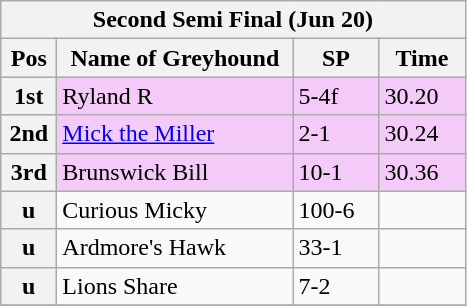<table class="wikitable">
<tr>
<th colspan="6">Second Semi Final (Jun 20) </th>
</tr>
<tr>
<th width=30>Pos</th>
<th width=150>Name of Greyhound</th>
<th width=50>SP</th>
<th width=50>Time</th>
</tr>
<tr style="background: #f4caf9;">
<th>1st</th>
<td>Ryland R</td>
<td>5-4f</td>
<td>30.20</td>
</tr>
<tr style="background: #f4caf9;">
<th>2nd</th>
<td><a href='#'>Mick the Miller</a></td>
<td>2-1</td>
<td>30.24</td>
</tr>
<tr style="background: #f4caf9;">
<th>3rd</th>
<td>Brunswick Bill</td>
<td>10-1</td>
<td>30.36</td>
</tr>
<tr>
<th>u</th>
<td>Curious Micky</td>
<td>100-6</td>
<td></td>
</tr>
<tr>
<th>u</th>
<td>Ardmore's Hawk</td>
<td>33-1</td>
<td></td>
</tr>
<tr>
<th>u</th>
<td>Lions Share</td>
<td>7-2</td>
<td></td>
</tr>
<tr>
</tr>
</table>
